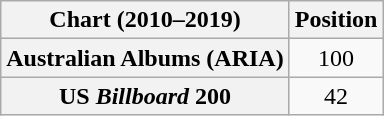<table class="wikitable plainrowheaders" style="text-align:center">
<tr>
<th scope="col">Chart (2010–2019)</th>
<th scope="col">Position</th>
</tr>
<tr>
<th scope="row">Australian Albums (ARIA)</th>
<td>100</td>
</tr>
<tr>
<th scope="row">US <em>Billboard</em> 200</th>
<td>42</td>
</tr>
</table>
